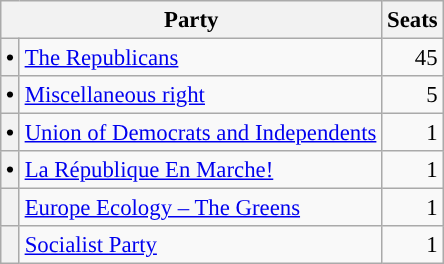<table class="wikitable" style="font-size: 95%;">
<tr>
<th colspan=2>Party</th>
<th>Seats</th>
</tr>
<tr>
<th style="background-color: "><span>•</span></th>
<td><a href='#'>The Republicans</a></td>
<td align="right">45</td>
</tr>
<tr>
<th style="background-color: "><span>•</span></th>
<td><a href='#'>Miscellaneous right</a></td>
<td align="right">5</td>
</tr>
<tr>
<th style="background-color: "><span>•</span></th>
<td><a href='#'>Union of Democrats and Independents</a></td>
<td align="right">1</td>
</tr>
<tr>
<th style="background-color: "><span>•</span></th>
<td><a href='#'>La République En Marche!</a></td>
<td align="right">1</td>
</tr>
<tr>
<th style="background-color: "></th>
<td><a href='#'>Europe Ecology – The Greens</a></td>
<td align="right">1</td>
</tr>
<tr>
<th style="background-color: "></th>
<td><a href='#'>Socialist Party</a></td>
<td align="right">1</td>
</tr>
</table>
